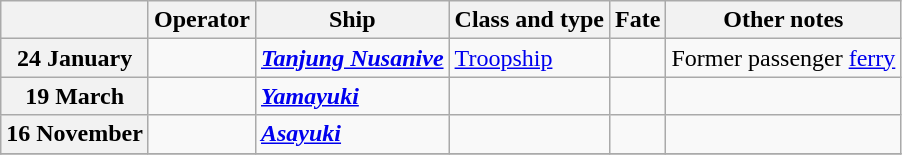<table Class="wikitable">
<tr>
<th></th>
<th>Operator</th>
<th>Ship</th>
<th>Class and type</th>
<th>Fate</th>
<th>Other notes</th>
</tr>
<tr ---->
<th>24 January</th>
<td></td>
<td><strong><a href='#'><em>Tanjung Nusanive</em></a></strong></td>
<td><a href='#'>Troopship</a></td>
<td></td>
<td>Former passenger <a href='#'>ferry</a></td>
</tr>
<tr ---->
<th>19 March</th>
<td></td>
<td><strong><a href='#'><em>Yamayuki</em></a></strong></td>
<td></td>
<td></td>
<td></td>
</tr>
<tr ---->
<th>16 November</th>
<td></td>
<td><strong><a href='#'><em>Asayuki</em></a></strong></td>
<td></td>
<td></td>
<td></td>
</tr>
<tr ---->
</tr>
</table>
